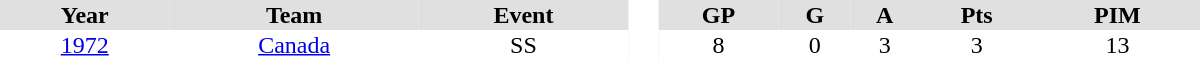<table border="0" cellpadding="1" cellspacing="0" style="text-align:center; width:50em">
<tr ALIGN="center" bgcolor="#e0e0e0">
<th>Year</th>
<th>Team</th>
<th>Event</th>
<th rowspan="99" bgcolor="#ffffff"> </th>
<th>GP</th>
<th>G</th>
<th>A</th>
<th>Pts</th>
<th>PIM</th>
</tr>
<tr>
<td><a href='#'>1972</a></td>
<td><a href='#'>Canada</a></td>
<td>SS</td>
<td>8</td>
<td>0</td>
<td>3</td>
<td>3</td>
<td>13</td>
</tr>
</table>
